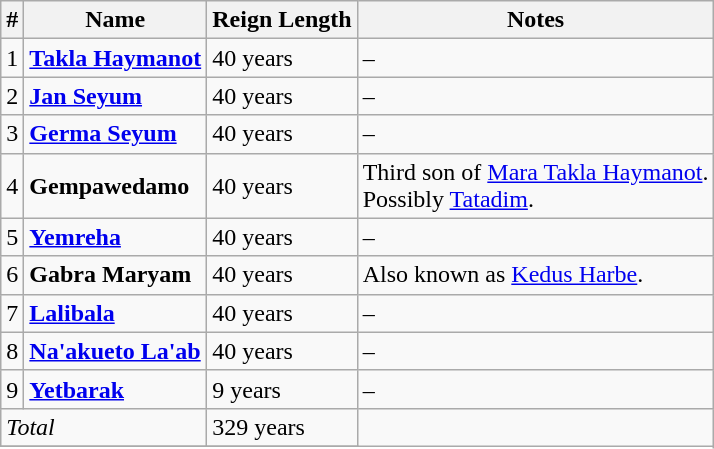<table class="wikitable" border="1">
<tr>
<th>#</th>
<th>Name</th>
<th>Reign Length</th>
<th>Notes</th>
</tr>
<tr>
<td>1</td>
<td><a href='#'><strong>Takla Haymanot</strong></a></td>
<td>40 years</td>
<td>–</td>
</tr>
<tr>
<td>2</td>
<td><strong><a href='#'>Jan Seyum</a></strong></td>
<td>40 years</td>
<td>–</td>
</tr>
<tr>
<td>3</td>
<td><strong><a href='#'>Germa Seyum</a></strong></td>
<td>40 years</td>
<td>–</td>
</tr>
<tr>
<td>4</td>
<td><strong>Gempawedamo</strong></td>
<td>40 years</td>
<td>Third son of <a href='#'>Mara Takla Haymanot</a>.<br>Possibly <a href='#'>Tatadim</a>.</td>
</tr>
<tr>
<td>5</td>
<td><a href='#'><strong>Yemreha</strong></a></td>
<td>40 years</td>
<td>–</td>
</tr>
<tr>
<td>6</td>
<td><strong>Gabra Maryam</strong></td>
<td>40 years</td>
<td>Also known as <a href='#'>Kedus Harbe</a>.</td>
</tr>
<tr>
<td>7</td>
<td><a href='#'><strong>Lalibala</strong></a></td>
<td>40 years</td>
<td>–</td>
</tr>
<tr>
<td>8</td>
<td><strong><a href='#'>Na'akueto La'ab</a></strong></td>
<td>40 years</td>
<td>–</td>
</tr>
<tr>
<td>9</td>
<td><strong><a href='#'>Yetbarak</a></strong></td>
<td>9 years</td>
<td>–</td>
</tr>
<tr>
<td colspan="2"><em>Total</em></td>
<td>329 years</td>
</tr>
<tr>
</tr>
</table>
